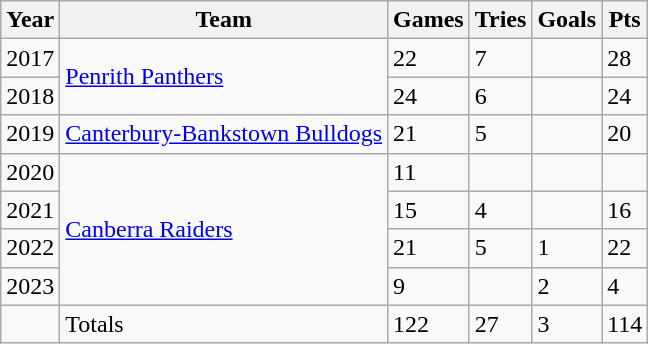<table class="wikitable">
<tr>
<th>Year</th>
<th>Team</th>
<th>Games</th>
<th>Tries</th>
<th>Goals</th>
<th>Pts</th>
</tr>
<tr>
<td>2017</td>
<td rowspan="2"> <a href='#'>Penrith Panthers</a></td>
<td>22</td>
<td>7</td>
<td></td>
<td>28</td>
</tr>
<tr>
<td>2018</td>
<td>24</td>
<td>6</td>
<td></td>
<td>24</td>
</tr>
<tr>
<td>2019</td>
<td> <a href='#'>Canterbury-Bankstown Bulldogs</a></td>
<td>21</td>
<td>5</td>
<td></td>
<td>20</td>
</tr>
<tr>
<td>2020</td>
<td rowspan="4"> <a href='#'>Canberra Raiders</a></td>
<td>11</td>
<td></td>
<td></td>
<td></td>
</tr>
<tr>
<td>2021</td>
<td>15</td>
<td>4</td>
<td></td>
<td>16</td>
</tr>
<tr>
<td>2022</td>
<td>21</td>
<td>5</td>
<td>1</td>
<td>22</td>
</tr>
<tr>
<td>2023</td>
<td>9</td>
<td></td>
<td>2</td>
<td>4</td>
</tr>
<tr>
<td></td>
<td>Totals</td>
<td>122</td>
<td>27</td>
<td>3</td>
<td>114</td>
</tr>
</table>
